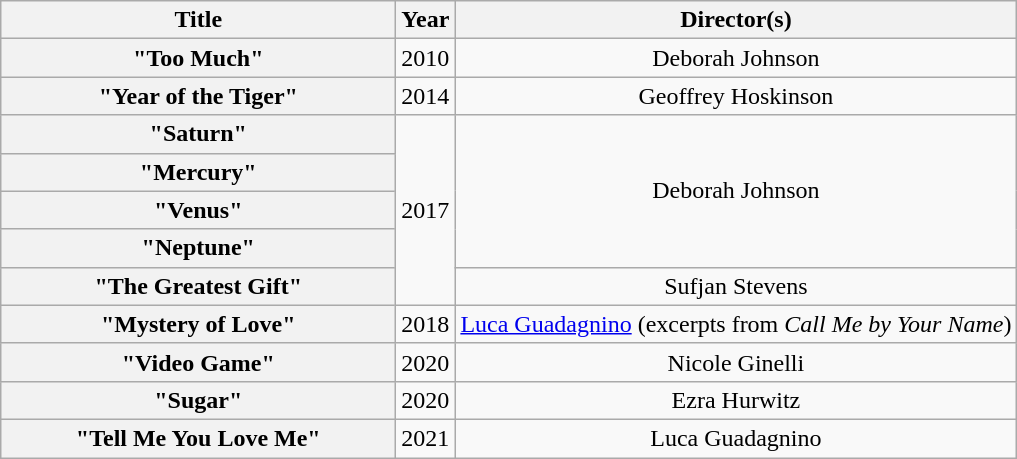<table class="wikitable plainrowheaders" style="text-align:center;">
<tr>
<th scope="col" style="width:16em;">Title</th>
<th scope="col">Year</th>
<th scope="col">Director(s)</th>
</tr>
<tr>
<th scope="row">"Too Much"</th>
<td>2010</td>
<td>Deborah Johnson</td>
</tr>
<tr>
<th scope="row">"Year of the Tiger"</th>
<td>2014</td>
<td>Geoffrey Hoskinson</td>
</tr>
<tr>
<th scope="row">"Saturn"</th>
<td rowspan="5">2017</td>
<td rowspan="4">Deborah Johnson</td>
</tr>
<tr>
<th scope="row">"Mercury"</th>
</tr>
<tr>
<th scope="row">"Venus"</th>
</tr>
<tr>
<th scope="row">"Neptune"</th>
</tr>
<tr>
<th scope="row">"The Greatest Gift"</th>
<td>Sufjan Stevens</td>
</tr>
<tr>
<th scope="row">"Mystery of Love"</th>
<td>2018</td>
<td><a href='#'>Luca Guadagnino</a> (excerpts from <em>Call Me by Your Name</em>)</td>
</tr>
<tr>
<th scope="row">"Video Game"</th>
<td>2020</td>
<td>Nicole Ginelli</td>
</tr>
<tr>
<th scope="row">"Sugar"</th>
<td>2020</td>
<td>Ezra Hurwitz</td>
</tr>
<tr>
<th scope="row">"Tell Me You Love Me"</th>
<td>2021</td>
<td>Luca Guadagnino</td>
</tr>
</table>
